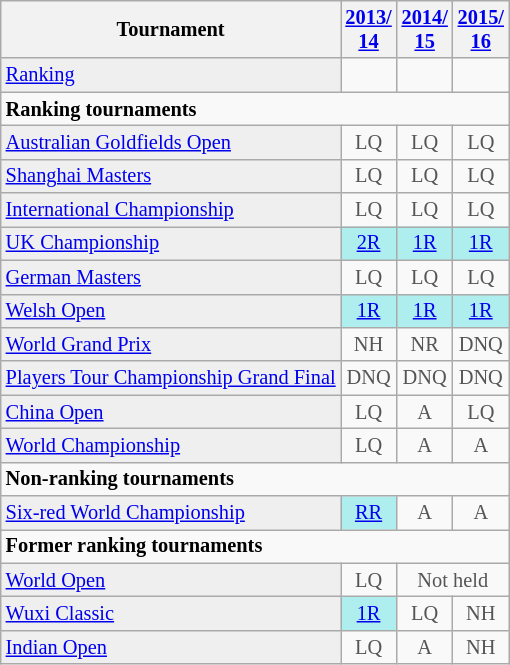<table class="wikitable" style="font-size:85%;">
<tr>
<th>Tournament</th>
<th><a href='#'>2013/<br>14</a></th>
<th><a href='#'>2014/<br>15</a></th>
<th><a href='#'>2015/<br>16</a></th>
</tr>
<tr>
<td style="background:#EFEFEF;"><a href='#'>Ranking</a></td>
<td align="center"></td>
<td align="center"></td>
<td align="center"></td>
</tr>
<tr>
<td colspan="10"><strong>Ranking tournaments</strong></td>
</tr>
<tr>
<td style="background:#EFEFEF;"><a href='#'>Australian Goldfields Open</a></td>
<td align="center" style="color:#555555;">LQ</td>
<td align="center" style="color:#555555;">LQ</td>
<td align="center" style="color:#555555;">LQ</td>
</tr>
<tr>
<td style="background:#EFEFEF;"><a href='#'>Shanghai Masters</a></td>
<td align="center" style="color:#555555;">LQ</td>
<td align="center" style="color:#555555;">LQ</td>
<td align="center" style="color:#555555;">LQ</td>
</tr>
<tr>
<td style="background:#EFEFEF;"><a href='#'>International Championship</a></td>
<td align="center" style="color:#555555;">LQ</td>
<td align="center" style="color:#555555;">LQ</td>
<td align="center" style="color:#555555;">LQ</td>
</tr>
<tr>
<td style="background:#EFEFEF;"><a href='#'>UK Championship</a></td>
<td align="center" style="background:#afeeee;"><a href='#'>2R</a></td>
<td align="center" style="background:#afeeee;"><a href='#'>1R</a></td>
<td align="center" style="background:#afeeee;"><a href='#'>1R</a></td>
</tr>
<tr>
<td style="background:#EFEFEF;"><a href='#'>German Masters</a></td>
<td align="center" style="color:#555555;">LQ</td>
<td align="center" style="color:#555555;">LQ</td>
<td align="center" style="color:#555555;">LQ</td>
</tr>
<tr>
<td style="background:#EFEFEF;"><a href='#'>Welsh Open</a></td>
<td align="center" style="background:#afeeee;"><a href='#'>1R</a></td>
<td align="center" style="background:#afeeee;"><a href='#'>1R</a></td>
<td align="center" style="background:#afeeee;"><a href='#'>1R</a></td>
</tr>
<tr>
<td style="background:#EFEFEF;"><a href='#'>World Grand Prix</a></td>
<td align="center" style="color:#555555;">NH</td>
<td align="center" style="color:#555555;">NR</td>
<td align="center" style="color:#555555;">DNQ</td>
</tr>
<tr>
<td style="background:#EFEFEF;"><a href='#'>Players Tour Championship Grand Final</a></td>
<td align="center" style="color:#555555;">DNQ</td>
<td align="center" style="color:#555555;">DNQ</td>
<td align="center" style="color:#555555;">DNQ</td>
</tr>
<tr>
<td style="background:#EFEFEF;"><a href='#'>China Open</a></td>
<td align="center" style="color:#555555;">LQ</td>
<td align="center" style="color:#555555;">A</td>
<td align="center" style="color:#555555;">LQ</td>
</tr>
<tr>
<td style="background:#EFEFEF;"><a href='#'>World Championship</a></td>
<td align="center" style="color:#555555;">LQ</td>
<td align="center" style="color:#555555;">A</td>
<td align="center" style="color:#555555;">A</td>
</tr>
<tr>
<td colspan="10"><strong>Non-ranking tournaments</strong></td>
</tr>
<tr>
<td style="background:#EFEFEF;"><a href='#'>Six-red World Championship</a></td>
<td align="center" style="background:#afeeee;"><a href='#'>RR</a></td>
<td align="center" style="color:#555555;">A</td>
<td align="center" style="color:#555555;">A</td>
</tr>
<tr>
<td colspan="10"><strong>Former ranking tournaments</strong></td>
</tr>
<tr>
<td style="background:#EFEFEF;"><a href='#'>World Open</a></td>
<td align="center" style="color:#555555;">LQ</td>
<td align="center" colspan="2" style="color:#555555;">Not held</td>
</tr>
<tr>
<td style="background:#EFEFEF;"><a href='#'>Wuxi Classic</a></td>
<td align="center" style="background:#afeeee;"><a href='#'>1R</a></td>
<td align="center" style="color:#555555;">LQ</td>
<td align="center" style="color:#555555;">NH</td>
</tr>
<tr>
<td style="background:#EFEFEF;"><a href='#'>Indian Open</a></td>
<td align="center" style="color:#555555;">LQ</td>
<td align="center" style="color:#555555;">A</td>
<td align="center" style="color:#555555;">NH</td>
</tr>
</table>
